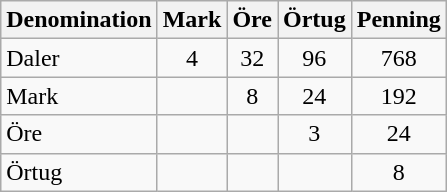<table class="wikitable">
<tr>
<th>Denomination</th>
<th>Mark</th>
<th>Öre</th>
<th>Örtug</th>
<th>Penning</th>
</tr>
<tr>
<td>Daler</td>
<td align = "center">4</td>
<td align = "center">32</td>
<td align = "center">96</td>
<td align = "center">768</td>
</tr>
<tr>
<td>Mark</td>
<td></td>
<td align = "center">8</td>
<td align = "center">24</td>
<td align = "center">192</td>
</tr>
<tr>
<td>Öre</td>
<td></td>
<td></td>
<td align = "center">3</td>
<td align = "center">24</td>
</tr>
<tr>
<td>Örtug</td>
<td></td>
<td></td>
<td></td>
<td align = "center">8</td>
</tr>
</table>
